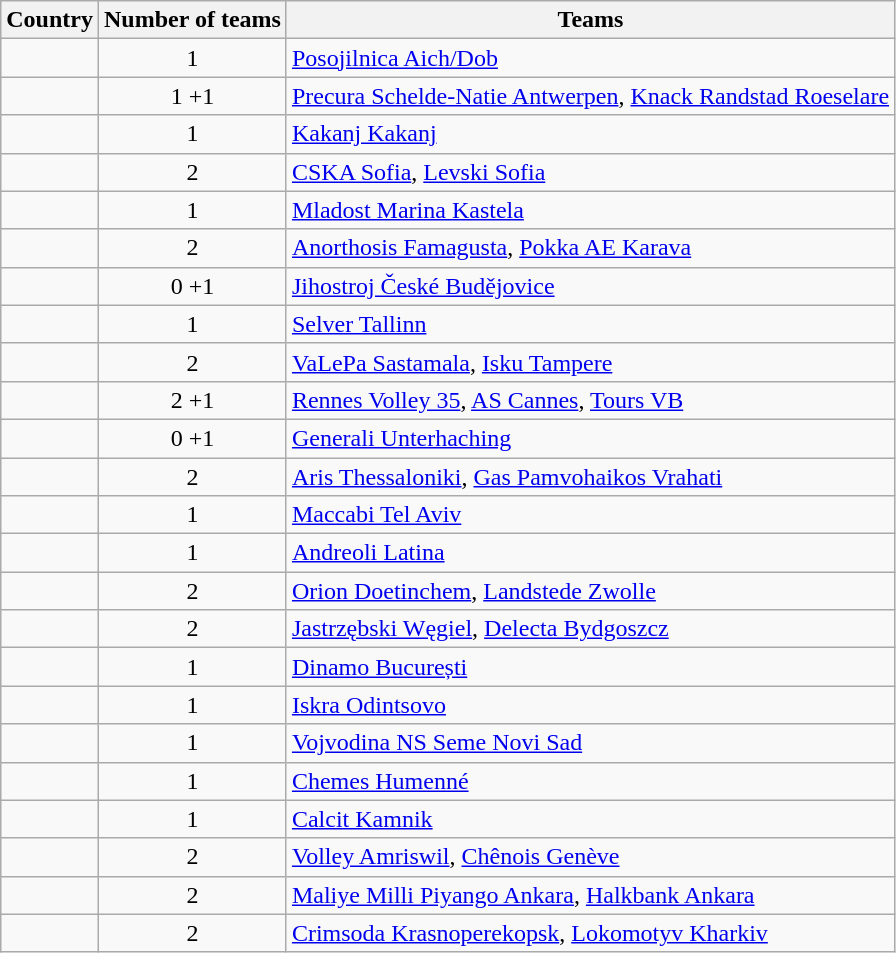<table class="wikitable sortable" style="text-align:left">
<tr>
<th>Country</th>
<th>Number of teams</th>
<th>Teams</th>
</tr>
<tr>
<td></td>
<td align="center">1</td>
<td><a href='#'>Posojilnica Aich/Dob</a></td>
</tr>
<tr>
<td></td>
<td align="center">1 +1</td>
<td><a href='#'>Precura Schelde-Natie Antwerpen</a>, <a href='#'>Knack Randstad Roeselare</a></td>
</tr>
<tr>
<td></td>
<td align="center">1</td>
<td><a href='#'>Kakanj Kakanj</a></td>
</tr>
<tr>
<td></td>
<td align="center">2</td>
<td><a href='#'>CSKA Sofia</a>, <a href='#'>Levski Sofia</a></td>
</tr>
<tr>
<td></td>
<td align="center">1</td>
<td><a href='#'>Mladost Marina Kastela</a></td>
</tr>
<tr>
<td></td>
<td align="center">2</td>
<td><a href='#'>Anorthosis Famagusta</a>, <a href='#'>Pokka AE Karava</a></td>
</tr>
<tr>
<td></td>
<td align="center">0 +1</td>
<td><a href='#'>Jihostroj České Budějovice</a></td>
</tr>
<tr>
<td></td>
<td align="center">1</td>
<td><a href='#'>Selver Tallinn</a></td>
</tr>
<tr>
<td></td>
<td align="center">2</td>
<td><a href='#'>VaLePa Sastamala</a>, <a href='#'>Isku Tampere</a></td>
</tr>
<tr>
<td></td>
<td align="center">2 +1</td>
<td><a href='#'>Rennes Volley 35</a>, <a href='#'>AS Cannes</a>, <a href='#'>Tours VB</a></td>
</tr>
<tr>
<td></td>
<td align="center">0 +1</td>
<td><a href='#'>Generali Unterhaching</a></td>
</tr>
<tr>
<td></td>
<td align="center">2</td>
<td><a href='#'>Aris Thessaloniki</a>, <a href='#'>Gas Pamvohaikos Vrahati</a></td>
</tr>
<tr>
<td></td>
<td align="center">1</td>
<td><a href='#'>Maccabi Tel Aviv</a></td>
</tr>
<tr>
<td></td>
<td align="center">1</td>
<td><a href='#'>Andreoli Latina</a></td>
</tr>
<tr>
<td></td>
<td align="center">2</td>
<td><a href='#'>Orion Doetinchem</a>, <a href='#'>Landstede Zwolle</a></td>
</tr>
<tr>
<td></td>
<td align="center">2</td>
<td><a href='#'>Jastrzębski Węgiel</a>, <a href='#'>Delecta Bydgoszcz</a></td>
</tr>
<tr>
<td></td>
<td align="center">1</td>
<td><a href='#'>Dinamo București</a></td>
</tr>
<tr>
<td></td>
<td align="center">1</td>
<td><a href='#'>Iskra Odintsovo</a></td>
</tr>
<tr>
<td></td>
<td align="center">1</td>
<td><a href='#'>Vojvodina NS Seme Novi Sad</a></td>
</tr>
<tr>
<td></td>
<td align="center">1</td>
<td><a href='#'>Chemes Humenné</a></td>
</tr>
<tr>
<td></td>
<td align="center">1</td>
<td><a href='#'>Calcit Kamnik</a></td>
</tr>
<tr>
<td></td>
<td align="center">2</td>
<td><a href='#'>Volley Amriswil</a>, <a href='#'>Chênois Genève</a></td>
</tr>
<tr>
<td></td>
<td align="center">2</td>
<td><a href='#'>Maliye Milli Piyango Ankara</a>, <a href='#'>Halkbank Ankara</a></td>
</tr>
<tr>
<td></td>
<td align="center">2</td>
<td><a href='#'>Crimsoda Krasnoperekopsk</a>, <a href='#'>Lokomotyv Kharkiv</a></td>
</tr>
</table>
